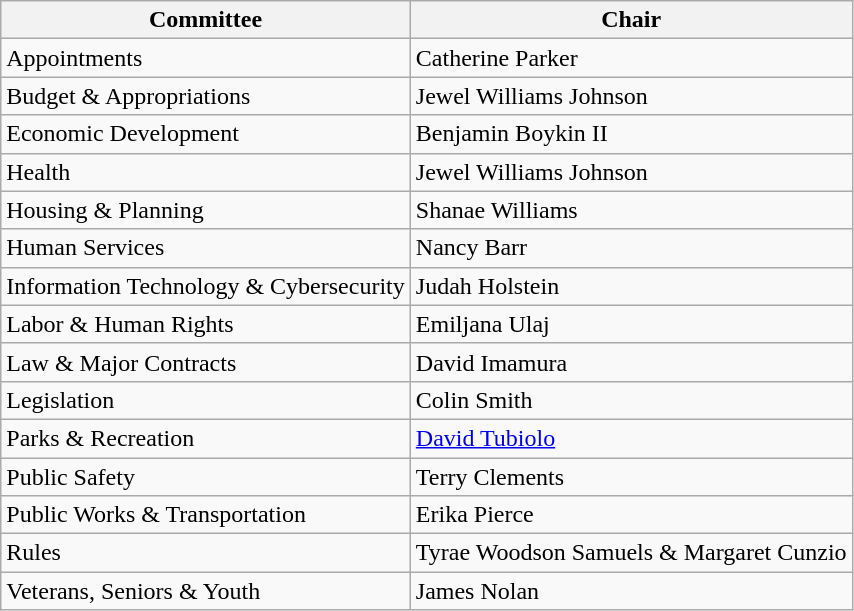<table class="wikitable">
<tr>
<th>Committee</th>
<th>Chair</th>
</tr>
<tr>
<td>Appointments</td>
<td>Catherine Parker</td>
</tr>
<tr>
<td>Budget & Appropriations</td>
<td>Jewel Williams Johnson</td>
</tr>
<tr>
<td>Economic Development</td>
<td>Benjamin Boykin II</td>
</tr>
<tr>
<td>Health</td>
<td>Jewel Williams Johnson</td>
</tr>
<tr>
<td>Housing & Planning</td>
<td>Shanae Williams</td>
</tr>
<tr>
<td>Human Services</td>
<td>Nancy Barr</td>
</tr>
<tr>
<td>Information Technology & Cybersecurity</td>
<td>Judah Holstein</td>
</tr>
<tr>
<td>Labor & Human Rights</td>
<td>Emiljana Ulaj</td>
</tr>
<tr>
<td>Law & Major Contracts</td>
<td>David Imamura</td>
</tr>
<tr>
<td>Legislation</td>
<td>Colin Smith</td>
</tr>
<tr>
<td>Parks & Recreation</td>
<td><a href='#'>David Tubiolo</a></td>
</tr>
<tr>
<td>Public Safety</td>
<td>Terry Clements</td>
</tr>
<tr>
<td>Public Works & Transportation</td>
<td>Erika Pierce</td>
</tr>
<tr>
<td>Rules</td>
<td>Tyrae Woodson Samuels & Margaret Cunzio</td>
</tr>
<tr>
<td>Veterans, Seniors & Youth</td>
<td>James Nolan</td>
</tr>
</table>
